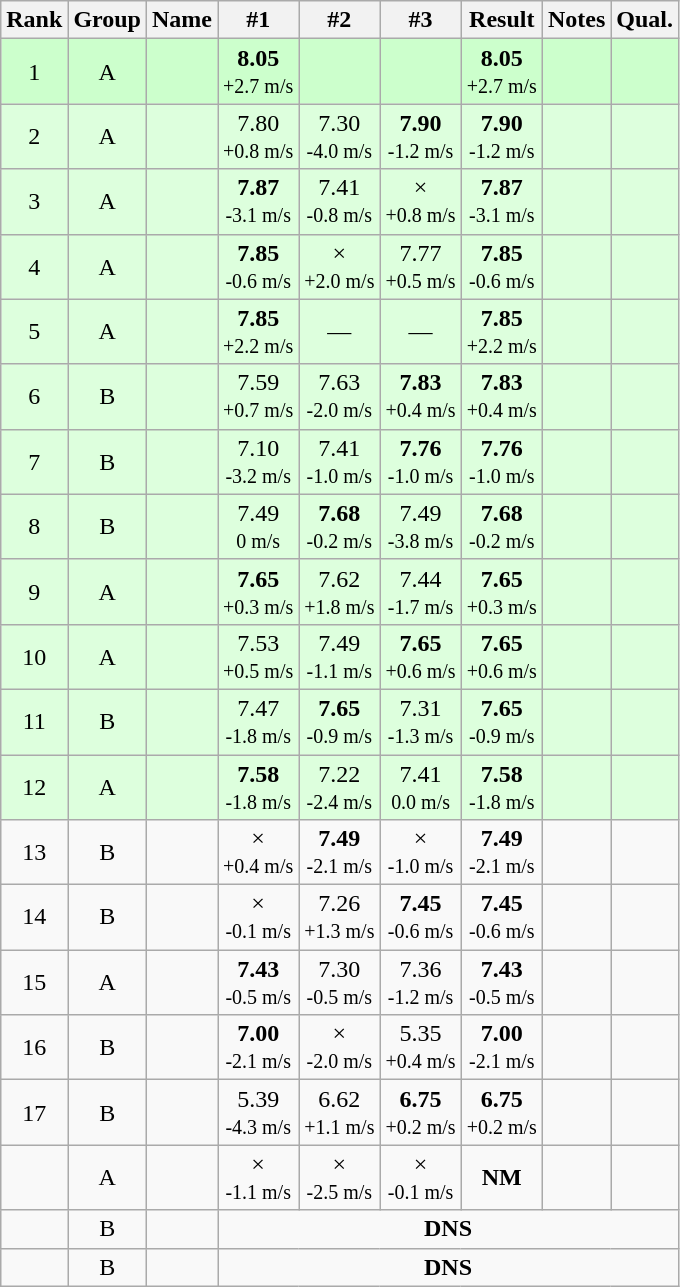<table class="wikitable sortable" style="text-align:center">
<tr>
<th>Rank</th>
<th>Group</th>
<th>Name</th>
<th>#1</th>
<th>#2</th>
<th>#3</th>
<th>Result</th>
<th>Notes</th>
<th>Qual.</th>
</tr>
<tr bgcolor=#ccffcc>
<td>1</td>
<td>A</td>
<td align="left"></td>
<td><strong>8.05</strong><br><small>+2.7 m/s</small></td>
<td></td>
<td></td>
<td><strong>8.05</strong><br><small>+2.7 m/s</small></td>
<td></td>
<td></td>
</tr>
<tr bgcolor=#ddffdd>
<td>2</td>
<td>A</td>
<td align="left"></td>
<td>7.80<br><small>+0.8 m/s</small></td>
<td>7.30<br><small>-4.0 m/s</small></td>
<td><strong>7.90</strong><br><small>-1.2 m/s</small></td>
<td><strong>7.90</strong><br><small>-1.2 m/s</small></td>
<td></td>
<td></td>
</tr>
<tr bgcolor=#ddffdd>
<td>3</td>
<td>A</td>
<td align="left"></td>
<td><strong>7.87</strong><br><small>-3.1 m/s</small></td>
<td>7.41<br><small>-0.8 m/s</small></td>
<td>×<br><small>+0.8 m/s</small></td>
<td><strong>7.87</strong><br><small>-3.1 m/s</small></td>
<td></td>
<td></td>
</tr>
<tr bgcolor=#ddffdd>
<td>4</td>
<td>A</td>
<td align="left"></td>
<td><strong>7.85</strong><br><small>-0.6 m/s</small></td>
<td>×<br><small>+2.0 m/s</small></td>
<td>7.77<br><small>+0.5 m/s</small></td>
<td><strong>7.85</strong><br><small>-0.6 m/s</small></td>
<td></td>
<td></td>
</tr>
<tr bgcolor=#ddffdd>
<td>5</td>
<td>A</td>
<td align="left"></td>
<td><strong>7.85</strong><br><small>+2.2 m/s</small></td>
<td>―</td>
<td>―</td>
<td><strong>7.85</strong><br><small>+2.2 m/s</small></td>
<td></td>
<td></td>
</tr>
<tr bgcolor=#ddffdd>
<td>6</td>
<td>B</td>
<td align="left"></td>
<td>7.59<br><small>+0.7 m/s</small></td>
<td>7.63<br><small>-2.0 m/s</small></td>
<td><strong>7.83</strong><br><small>+0.4 m/s</small></td>
<td><strong>7.83</strong><br><small>+0.4 m/s</small></td>
<td></td>
<td></td>
</tr>
<tr bgcolor=#ddffdd>
<td>7</td>
<td>B</td>
<td align="left"></td>
<td>7.10<br><small>-3.2 m/s</small></td>
<td>7.41<br><small>-1.0 m/s</small></td>
<td><strong>7.76</strong><br><small>-1.0 m/s</small></td>
<td><strong>7.76</strong><br><small>-1.0 m/s</small></td>
<td></td>
<td></td>
</tr>
<tr bgcolor=#ddffdd>
<td>8</td>
<td>B</td>
<td align="left"></td>
<td>7.49<br><small>0 m/s</small></td>
<td><strong>7.68</strong><br><small>-0.2 m/s</small></td>
<td>7.49<br><small>-3.8 m/s</small></td>
<td><strong>7.68</strong><br><small>-0.2 m/s</small></td>
<td></td>
<td></td>
</tr>
<tr bgcolor=#ddffdd>
<td>9</td>
<td>A</td>
<td align="left"></td>
<td><strong>7.65</strong><br><small>+0.3 m/s</small></td>
<td>7.62<br><small>+1.8 m/s</small></td>
<td>7.44<br><small>-1.7 m/s</small></td>
<td><strong>7.65</strong><br><small>+0.3 m/s</small></td>
<td></td>
<td></td>
</tr>
<tr bgcolor=#ddffdd>
<td>10</td>
<td>A</td>
<td align="left"></td>
<td>7.53<br><small>+0.5 m/s</small></td>
<td>7.49<br><small>-1.1 m/s</small></td>
<td><strong>7.65</strong><br><small>+0.6 m/s</small></td>
<td><strong>7.65</strong><br><small>+0.6 m/s</small></td>
<td></td>
<td></td>
</tr>
<tr bgcolor=#ddffdd>
<td>11</td>
<td>B</td>
<td align="left"></td>
<td>7.47<br><small>-1.8 m/s</small></td>
<td><strong>7.65</strong><br><small>-0.9 m/s</small></td>
<td>7.31<br><small>-1.3 m/s</small></td>
<td><strong>7.65</strong><br><small>-0.9 m/s</small></td>
<td></td>
<td></td>
</tr>
<tr bgcolor=#ddffdd>
<td>12</td>
<td>A</td>
<td align="left"></td>
<td><strong>7.58</strong><br><small>-1.8 m/s</small></td>
<td>7.22<br><small>-2.4 m/s</small></td>
<td>7.41<br><small>0.0 m/s</small></td>
<td><strong>7.58</strong><br><small>-1.8 m/s</small></td>
<td></td>
<td></td>
</tr>
<tr>
<td>13</td>
<td>B</td>
<td align="left"></td>
<td>×<br><small>+0.4 m/s</small></td>
<td><strong>7.49</strong><br><small>-2.1 m/s</small></td>
<td>×<br><small>-1.0 m/s</small></td>
<td><strong>7.49</strong><br><small>-2.1 m/s</small></td>
<td></td>
<td></td>
</tr>
<tr>
<td>14</td>
<td>B</td>
<td align="left"></td>
<td>×<br><small>-0.1 m/s</small></td>
<td>7.26<br><small>+1.3 m/s</small></td>
<td><strong>7.45</strong><br><small>-0.6 m/s</small></td>
<td><strong>7.45</strong><br><small>-0.6 m/s</small></td>
<td></td>
<td></td>
</tr>
<tr>
<td>15</td>
<td>A</td>
<td align="left"></td>
<td><strong>7.43</strong><br><small>-0.5 m/s</small></td>
<td>7.30<br><small>-0.5 m/s</small></td>
<td>7.36<br><small>-1.2 m/s</small></td>
<td><strong>7.43</strong><br><small>-0.5 m/s</small></td>
<td></td>
<td></td>
</tr>
<tr>
<td>16</td>
<td>B</td>
<td align="left"></td>
<td><strong>7.00</strong><br><small>-2.1 m/s</small></td>
<td>×<br><small>-2.0 m/s</small></td>
<td>5.35<br><small>+0.4 m/s</small></td>
<td><strong>7.00</strong><br><small>-2.1 m/s</small></td>
<td></td>
<td></td>
</tr>
<tr>
<td>17</td>
<td>B</td>
<td align="left"></td>
<td>5.39<br><small>-4.3 m/s</small></td>
<td>6.62<br><small>+1.1 m/s</small></td>
<td><strong>6.75</strong><br><small>+0.2 m/s</small></td>
<td><strong>6.75</strong><br><small>+0.2 m/s</small></td>
<td></td>
<td></td>
</tr>
<tr>
<td></td>
<td>A</td>
<td align="left"></td>
<td>×<br><small>-1.1 m/s</small></td>
<td>×<br><small>-2.5 m/s</small></td>
<td>×<br><small>-0.1 m/s</small></td>
<td><strong>NM</strong></td>
<td></td>
<td></td>
</tr>
<tr>
<td></td>
<td>B</td>
<td align="left"></td>
<td colspan=7><strong>DNS</strong></td>
</tr>
<tr>
<td></td>
<td>B</td>
<td align="left"></td>
<td colspan=7><strong>DNS</strong></td>
</tr>
</table>
